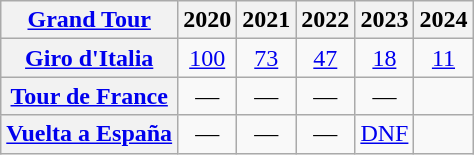<table class="wikitable plainrowheaders">
<tr>
<th scope="col"><a href='#'>Grand Tour</a></th>
<th scope="col">2020</th>
<th scope="col">2021</th>
<th scope="col">2022</th>
<th scope="col">2023</th>
<th scope="col">2024</th>
</tr>
<tr style="text-align:center;">
<th scope="row"> <a href='#'>Giro d'Italia</a></th>
<td><a href='#'>100</a></td>
<td><a href='#'>73</a></td>
<td><a href='#'>47</a></td>
<td><a href='#'>18</a></td>
<td><a href='#'>11</a></td>
</tr>
<tr style="text-align:center;">
<th scope="row"> <a href='#'>Tour de France</a></th>
<td>—</td>
<td>—</td>
<td>—</td>
<td>—</td>
<td></td>
</tr>
<tr style="text-align:center;">
<th scope="row"> <a href='#'>Vuelta a España</a></th>
<td>—</td>
<td>—</td>
<td>—</td>
<td><a href='#'>DNF</a></td>
<td></td>
</tr>
</table>
